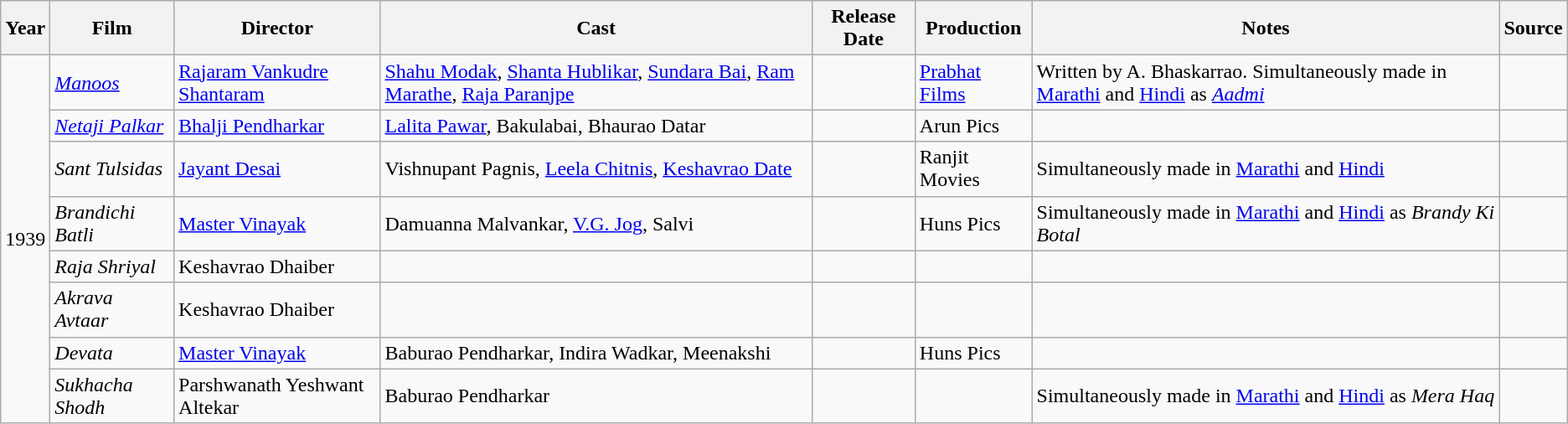<table class ="wikitable sortable collapsible">
<tr>
<th>Year</th>
<th>Film</th>
<th>Director</th>
<th class="unsortable">Cast</th>
<th>Release Date</th>
<th class="unsortable">Production</th>
<th class="unsortable">Notes</th>
<th class="unsortable">Source</th>
</tr>
<tr>
<td rowspan="8" align="center">1939</td>
<td><em><a href='#'>Manoos</a></em></td>
<td><a href='#'>Rajaram Vankudre Shantaram</a></td>
<td><a href='#'>Shahu Modak</a>, <a href='#'>Shanta Hublikar</a>, <a href='#'>Sundara Bai</a>, <a href='#'>Ram Marathe</a>, <a href='#'>Raja Paranjpe</a></td>
<td></td>
<td><a href='#'>Prabhat Films</a></td>
<td>Written by A. Bhaskarrao. Simultaneously made in <a href='#'>Marathi</a> and <a href='#'>Hindi</a> as <em><a href='#'>Aadmi</a></em></td>
<td></td>
</tr>
<tr>
<td><em><a href='#'>Netaji Palkar</a></em></td>
<td><a href='#'>Bhalji Pendharkar</a></td>
<td><a href='#'>Lalita Pawar</a>, Bakulabai, Bhaurao Datar</td>
<td></td>
<td>Arun Pics</td>
<td></td>
<td></td>
</tr>
<tr>
<td><em>Sant Tulsidas</em></td>
<td><a href='#'>Jayant Desai</a></td>
<td>Vishnupant Pagnis, <a href='#'>Leela Chitnis</a>, <a href='#'>Keshavrao Date</a></td>
<td></td>
<td>Ranjit Movies</td>
<td>Simultaneously made in <a href='#'>Marathi</a> and <a href='#'>Hindi</a></td>
<td></td>
</tr>
<tr>
<td><em>Brandichi Batli</em></td>
<td><a href='#'>Master Vinayak</a></td>
<td>Damuanna Malvankar, <a href='#'>V.G. Jog</a>, Salvi</td>
<td></td>
<td>Huns Pics</td>
<td>Simultaneously made in <a href='#'>Marathi</a> and <a href='#'>Hindi</a> as <em>Brandy Ki Botal</em></td>
<td></td>
</tr>
<tr>
<td><em>Raja Shriyal</em></td>
<td>Keshavrao Dhaiber</td>
<td></td>
<td></td>
<td></td>
<td></td>
<td></td>
</tr>
<tr>
<td><em>Akrava Avtaar</em></td>
<td>Keshavrao Dhaiber</td>
<td></td>
<td></td>
<td></td>
<td></td>
<td></td>
</tr>
<tr>
<td><em>Devata</em></td>
<td><a href='#'>Master Vinayak</a></td>
<td>Baburao Pendharkar, Indira Wadkar, Meenakshi</td>
<td></td>
<td>Huns Pics</td>
<td></td>
<td></td>
</tr>
<tr>
<td><em>Sukhacha Shodh</em></td>
<td>Parshwanath Yeshwant Altekar</td>
<td>Baburao Pendharkar</td>
<td></td>
<td></td>
<td>Simultaneously made in <a href='#'>Marathi</a> and <a href='#'>Hindi</a> as <em>Mera Haq</em></td>
<td></td>
</tr>
</table>
